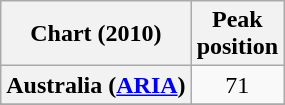<table class="wikitable sortable plainrowheaders">
<tr>
<th>Chart (2010)</th>
<th>Peak<br>position</th>
</tr>
<tr>
<th scope="row">Australia (<a href='#'>ARIA</a>)</th>
<td style="text-align:center;">71</td>
</tr>
<tr>
</tr>
<tr>
</tr>
<tr>
</tr>
<tr>
</tr>
<tr>
</tr>
<tr>
</tr>
</table>
